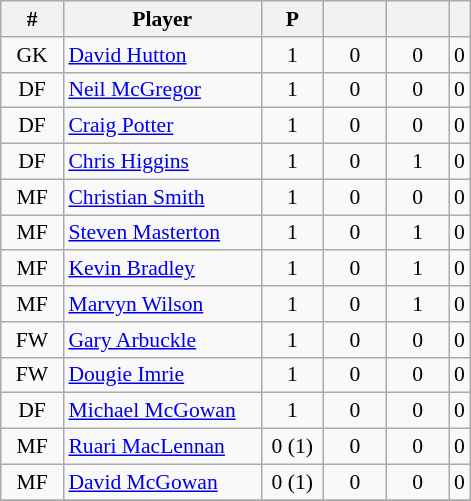<table class="wikitable sortable" style="font-size:90%; text-align:center">
<tr>
<th style="width:35px">#</th>
<th style="width:125px">Player</th>
<th style="width:35px">P</th>
<th style="width:35px"></th>
<th style="width:35px"></th>
<th style="width="35px"></th>
</tr>
<tr --->
<td>GK</td>
<td style="text-align:left"> <a href='#'>David Hutton</a></td>
<td>1</td>
<td>0</td>
<td>0</td>
<td>0</td>
</tr>
<tr --->
<td>DF</td>
<td style="text-align:left"> <a href='#'>Neil McGregor</a></td>
<td>1</td>
<td>0</td>
<td>0</td>
<td>0</td>
</tr>
<tr --->
<td>DF</td>
<td style="text-align:left"> <a href='#'>Craig Potter</a></td>
<td>1</td>
<td>0</td>
<td>0</td>
<td>0</td>
</tr>
<tr --->
<td>DF</td>
<td style="text-align:left"> <a href='#'>Chris Higgins</a></td>
<td>1</td>
<td>0</td>
<td>1</td>
<td>0</td>
</tr>
<tr --->
<td>MF</td>
<td style="text-align:left"> <a href='#'>Christian Smith</a></td>
<td>1</td>
<td>0</td>
<td>0</td>
<td>0</td>
</tr>
<tr --->
<td>MF</td>
<td style="text-align:left"> <a href='#'>Steven Masterton</a></td>
<td>1</td>
<td>0</td>
<td>1</td>
<td>0</td>
</tr>
<tr --->
<td>MF</td>
<td style="text-align:left"> <a href='#'>Kevin Bradley</a></td>
<td>1</td>
<td>0</td>
<td>1</td>
<td>0</td>
</tr>
<tr --->
<td>MF</td>
<td style="text-align:left"> <a href='#'>Marvyn Wilson</a></td>
<td>1</td>
<td>0</td>
<td>1</td>
<td>0</td>
</tr>
<tr --->
<td>FW</td>
<td style="text-align:left"> <a href='#'>Gary Arbuckle</a></td>
<td>1</td>
<td>0</td>
<td>0</td>
<td>0</td>
</tr>
<tr --->
<td>FW</td>
<td style="text-align:left"> <a href='#'>Dougie Imrie</a></td>
<td>1</td>
<td>0</td>
<td>0</td>
<td>0</td>
</tr>
<tr --->
<td>DF</td>
<td style="text-align:left"> <a href='#'>Michael McGowan</a></td>
<td>1</td>
<td>0</td>
<td>0</td>
<td>0</td>
</tr>
<tr --->
<td>MF</td>
<td style="text-align:left"> <a href='#'>Ruari MacLennan</a></td>
<td>0 (1)</td>
<td>0</td>
<td>0</td>
<td>0</td>
</tr>
<tr --->
<td>MF</td>
<td style="text-align:left"> <a href='#'>David McGowan</a></td>
<td>0 (1)</td>
<td>0</td>
<td>0</td>
<td>0</td>
</tr>
<tr --->
</tr>
</table>
